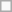<table class=wikitable>
<tr>
<td> </td>
</tr>
</table>
